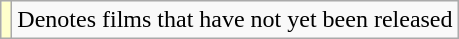<table class="wikitable">
<tr>
<td style="background:#ffc;"></td>
<td>Denotes films that have not yet been released</td>
</tr>
</table>
